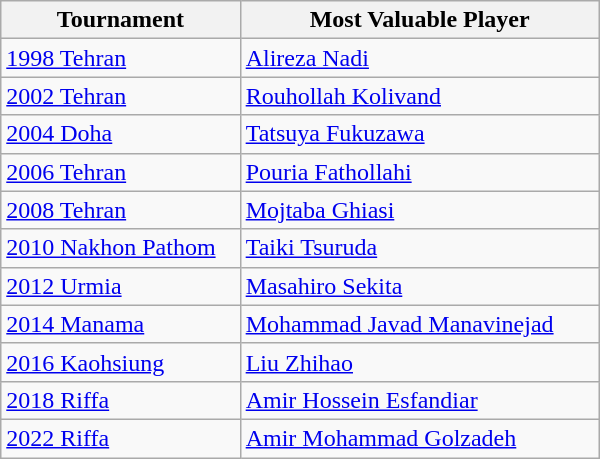<table class=wikitable style="width: 400px;">
<tr>
<th style="width: 40%;">Tournament</th>
<th style="width: 60%;">Most Valuable Player</th>
</tr>
<tr>
<td><a href='#'>1998 Tehran</a></td>
<td> <a href='#'>Alireza Nadi</a></td>
</tr>
<tr>
<td><a href='#'>2002 Tehran</a></td>
<td> <a href='#'>Rouhollah Kolivand</a></td>
</tr>
<tr>
<td><a href='#'>2004 Doha</a></td>
<td> <a href='#'>Tatsuya Fukuzawa</a></td>
</tr>
<tr>
<td><a href='#'>2006 Tehran</a></td>
<td> <a href='#'>Pouria Fathollahi</a></td>
</tr>
<tr>
<td><a href='#'>2008 Tehran</a></td>
<td> <a href='#'>Mojtaba Ghiasi</a></td>
</tr>
<tr>
<td><a href='#'>2010 Nakhon Pathom</a></td>
<td> <a href='#'>Taiki Tsuruda</a></td>
</tr>
<tr>
<td><a href='#'>2012 Urmia</a></td>
<td> <a href='#'>Masahiro Sekita</a></td>
</tr>
<tr>
<td><a href='#'>2014 Manama</a></td>
<td> <a href='#'>Mohammad Javad Manavinejad</a></td>
</tr>
<tr>
<td><a href='#'>2016 Kaohsiung</a></td>
<td> <a href='#'>Liu Zhihao</a></td>
</tr>
<tr>
<td><a href='#'>2018 Riffa</a></td>
<td> <a href='#'>Amir Hossein Esfandiar</a></td>
</tr>
<tr>
<td><a href='#'>2022 Riffa</a></td>
<td> <a href='#'>Amir Mohammad Golzadeh</a></td>
</tr>
</table>
